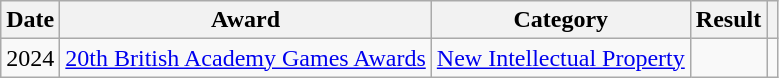<table class="wikitable plainrowheaders sortable">
<tr>
<th scope="col">Date</th>
<th scope="col">Award</th>
<th scope="col">Category</th>
<th scope="col">Result</th>
<th scope="col" class="unsortable"></th>
</tr>
<tr>
<td rowspan="1">2024</td>
<td rowspan="1"><a href='#'>20th British Academy Games Awards</a></td>
<td><a href='#'>New Intellectual Property</a></td>
<td></td>
<td style="text-align:center;" rowspan="1"></td>
</tr>
</table>
